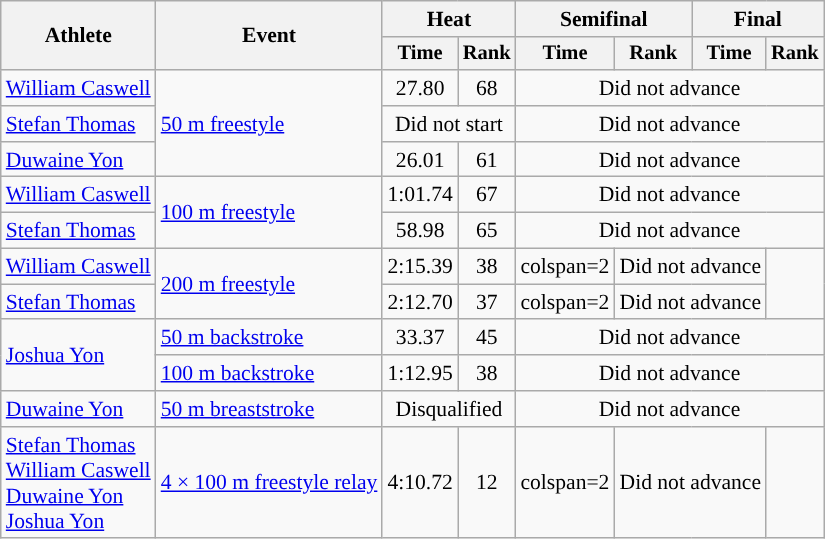<table class=wikitable style=font-size:90%>
<tr>
<th rowspan=2>Athlete</th>
<th rowspan=2>Event</th>
<th colspan=2>Heat</th>
<th colspan=2>Semifinal</th>
<th colspan=2>Final</th>
</tr>
<tr style=font-size:95%>
<th>Time</th>
<th>Rank</th>
<th>Time</th>
<th>Rank</th>
<th>Time</th>
<th>Rank</th>
</tr>
<tr align=center>
<td align=left><a href='#'>William Caswell</a></td>
<td align=left rowspan="3"><a href='#'>50 m freestyle</a></td>
<td>27.80</td>
<td>68</td>
<td colspan=4>Did not advance</td>
</tr>
<tr align=center>
<td align=left><a href='#'>Stefan Thomas</a></td>
<td colspan=2>Did not start</td>
<td colspan=4>Did not advance</td>
</tr>
<tr align=center>
<td align=left><a href='#'>Duwaine Yon</a></td>
<td>26.01</td>
<td>61</td>
<td colspan=4>Did not advance</td>
</tr>
<tr align=center>
<td align=left><a href='#'>William Caswell</a></td>
<td align=left rowspan="2"><a href='#'>100 m freestyle</a></td>
<td>1:01.74</td>
<td>67</td>
<td colspan=4>Did not advance</td>
</tr>
<tr align=center>
<td align=left><a href='#'>Stefan Thomas</a></td>
<td>58.98</td>
<td>65</td>
<td colspan=4>Did not advance</td>
</tr>
<tr align=center>
<td align=left><a href='#'>William Caswell</a></td>
<td align=left rowspan="2"><a href='#'>200 m freestyle</a></td>
<td>2:15.39</td>
<td>38</td>
<td>colspan=2 </td>
<td colspan=2>Did not advance</td>
</tr>
<tr align=center>
<td align=left><a href='#'>Stefan Thomas</a></td>
<td>2:12.70</td>
<td>37</td>
<td>colspan=2 </td>
<td colspan=2>Did not advance</td>
</tr>
<tr align=center>
<td align=left rowspan=2><a href='#'>Joshua Yon</a></td>
<td style="text-align:left;"><a href='#'>50 m backstroke</a></td>
<td>33.37</td>
<td>45</td>
<td colspan=4>Did not advance</td>
</tr>
<tr align=center>
<td style="text-align:left;"><a href='#'>100 m backstroke</a></td>
<td>1:12.95</td>
<td>38</td>
<td colspan=4>Did not advance</td>
</tr>
<tr align=center>
<td align=left><a href='#'>Duwaine Yon</a></td>
<td align=left><a href='#'>50 m breaststroke</a></td>
<td colspan=2>Disqualified</td>
<td colspan=4>Did not advance</td>
</tr>
<tr align=center>
<td align=left><a href='#'>Stefan Thomas</a><br><a href='#'>William Caswell</a><br><a href='#'>Duwaine Yon</a><br><a href='#'>Joshua Yon</a></td>
<td align=left><a href='#'>4 × 100 m freestyle relay</a></td>
<td>4:10.72</td>
<td>12</td>
<td>colspan=2 </td>
<td colspan=2>Did not advance</td>
</tr>
</table>
